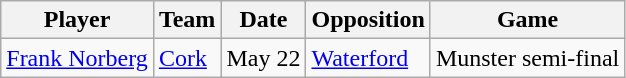<table class="wikitable">
<tr>
<th>Player</th>
<th>Team</th>
<th>Date</th>
<th>Opposition</th>
<th>Game</th>
</tr>
<tr>
<td><a href='#'>Frank Norberg</a></td>
<td><a href='#'>Cork</a></td>
<td>May 22</td>
<td><a href='#'>Waterford</a></td>
<td>Munster semi-final</td>
</tr>
</table>
